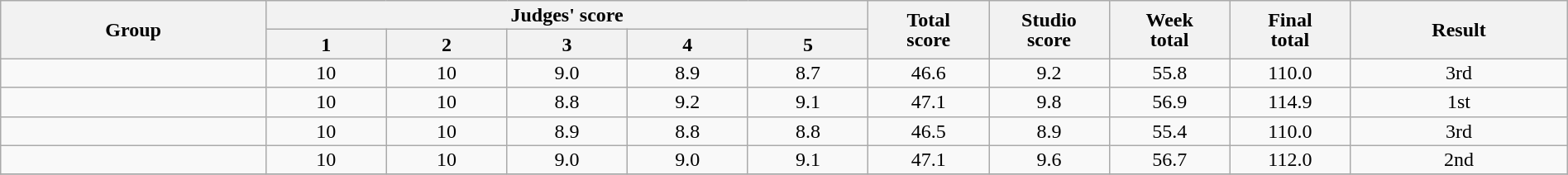<table class="wikitable" style="font-size:100%; line-height:16px; text-align:center" width="100%">
<tr>
<th rowspan=2 width="11.00%">Group</th>
<th colspan=5 width="25.00%">Judges' score</th>
<th rowspan=2 width="05.00%">Total<br>score</th>
<th rowspan=2 width="05.00%">Studio<br>score</th>
<th rowspan=2 width="05.00%">Week<br>total</th>
<th rowspan=2 width="05.00%">Final<br>total</th>
<th rowspan=2 width="09.00%">Result</th>
</tr>
<tr>
<th width="05%">1</th>
<th width="05%">2</th>
<th width="05%">3</th>
<th width="05%">4</th>
<th width="05%">5</th>
</tr>
<tr>
<td></td>
<td>10</td>
<td>10</td>
<td>9.0</td>
<td>8.9</td>
<td>8.7</td>
<td>46.6</td>
<td>9.2</td>
<td>55.8</td>
<td>110.0</td>
<td>3rd</td>
</tr>
<tr>
<td></td>
<td>10</td>
<td>10</td>
<td>8.8</td>
<td>9.2</td>
<td>9.1</td>
<td>47.1</td>
<td>9.8</td>
<td>56.9</td>
<td>114.9</td>
<td>1st</td>
</tr>
<tr>
<td></td>
<td>10</td>
<td>10</td>
<td>8.9</td>
<td>8.8</td>
<td>8.8</td>
<td>46.5</td>
<td>8.9</td>
<td>55.4</td>
<td>110.0</td>
<td>3rd</td>
</tr>
<tr>
<td></td>
<td>10</td>
<td>10</td>
<td>9.0</td>
<td>9.0</td>
<td>9.1</td>
<td>47.1</td>
<td>9.6</td>
<td>56.7</td>
<td>112.0</td>
<td>2nd</td>
</tr>
<tr>
</tr>
</table>
